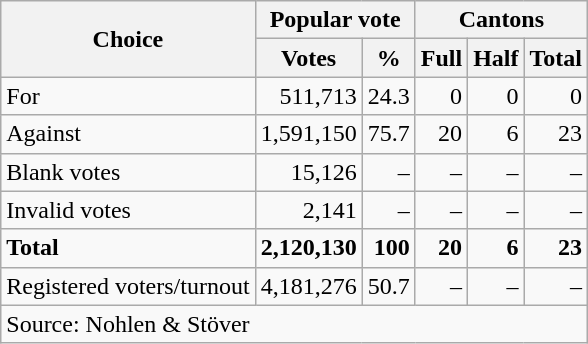<table class=wikitable style=text-align:right>
<tr>
<th rowspan=2>Choice</th>
<th colspan=2>Popular vote</th>
<th colspan=3>Cantons</th>
</tr>
<tr>
<th>Votes</th>
<th>%</th>
<th>Full</th>
<th>Half</th>
<th>Total</th>
</tr>
<tr>
<td align=left>For</td>
<td>511,713</td>
<td>24.3</td>
<td>0</td>
<td>0</td>
<td>0</td>
</tr>
<tr>
<td align=left>Against</td>
<td>1,591,150</td>
<td>75.7</td>
<td>20</td>
<td>6</td>
<td>23</td>
</tr>
<tr>
<td align=left>Blank votes</td>
<td>15,126</td>
<td>–</td>
<td>–</td>
<td>–</td>
<td>–</td>
</tr>
<tr>
<td align=left>Invalid votes</td>
<td>2,141</td>
<td>–</td>
<td>–</td>
<td>–</td>
<td>–</td>
</tr>
<tr>
<td align=left><strong>Total</strong></td>
<td><strong>2,120,130</strong></td>
<td><strong>100</strong></td>
<td><strong>20</strong></td>
<td><strong>6</strong></td>
<td><strong>23</strong></td>
</tr>
<tr>
<td align=left>Registered voters/turnout</td>
<td>4,181,276</td>
<td>50.7</td>
<td>–</td>
<td>–</td>
<td>–</td>
</tr>
<tr>
<td align=left colspan=11>Source: Nohlen & Stöver</td>
</tr>
</table>
